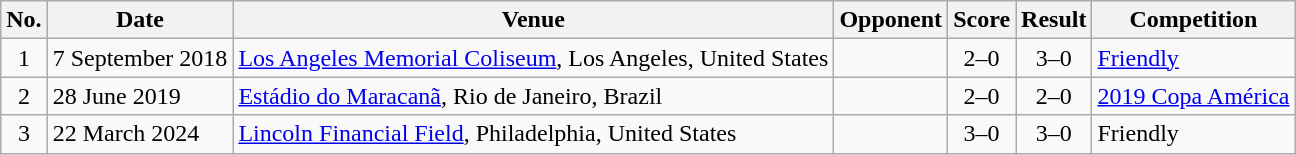<table class="wikitable sortable">
<tr>
<th>No.</th>
<th>Date</th>
<th>Venue</th>
<th>Opponent</th>
<th>Score</th>
<th>Result</th>
<th>Competition</th>
</tr>
<tr>
<td align=center>1</td>
<td>7 September 2018</td>
<td><a href='#'>Los Angeles Memorial Coliseum</a>, Los Angeles, United States</td>
<td></td>
<td align=center>2–0</td>
<td align=center>3–0</td>
<td><a href='#'>Friendly</a></td>
</tr>
<tr>
<td align=center>2</td>
<td>28 June 2019</td>
<td><a href='#'>Estádio do Maracanã</a>, Rio de Janeiro, Brazil</td>
<td></td>
<td align=center>2–0</td>
<td align=center>2–0</td>
<td><a href='#'>2019 Copa América</a></td>
</tr>
<tr>
<td align=center>3</td>
<td>22 March 2024</td>
<td><a href='#'>Lincoln Financial Field</a>, Philadelphia, United States</td>
<td></td>
<td align=center>3–0</td>
<td align=center>3–0</td>
<td>Friendly</td>
</tr>
</table>
